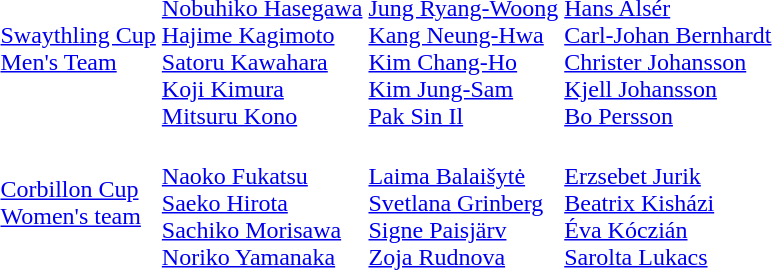<table>
<tr>
<td><a href='#'>Swaythling Cup<br>Men's Team</a></td>
<td><br><a href='#'>Nobuhiko Hasegawa</a><br><a href='#'>Hajime Kagimoto</a><br><a href='#'>Satoru Kawahara</a><br><a href='#'>Koji Kimura</a><br><a href='#'>Mitsuru Kono</a></td>
<td><br><a href='#'>Jung Ryang-Woong</a><br><a href='#'>Kang Neung-Hwa</a><br><a href='#'>Kim Chang-Ho</a><br><a href='#'>Kim Jung-Sam</a><br><a href='#'>Pak Sin Il</a></td>
<td><br><a href='#'>Hans Alsér</a><br><a href='#'>Carl-Johan Bernhardt</a><br><a href='#'>Christer Johansson</a><br><a href='#'>Kjell Johansson</a><br><a href='#'>Bo Persson</a></td>
</tr>
<tr>
<td><a href='#'>Corbillon Cup<br>Women's team</a></td>
<td><br><a href='#'>Naoko Fukatsu</a><br><a href='#'>Saeko Hirota</a><br><a href='#'>Sachiko Morisawa</a><br><a href='#'>Noriko Yamanaka</a></td>
<td><br><a href='#'>Laima Balaišytė</a><br><a href='#'>Svetlana Grinberg</a><br><a href='#'>Signe Paisjärv</a><br><a href='#'>Zoja Rudnova</a></td>
<td><br><a href='#'>Erzsebet Jurik</a><br><a href='#'>Beatrix Kisházi</a><br><a href='#'>Éva Kóczián</a><br><a href='#'>Sarolta Lukacs</a></td>
</tr>
</table>
